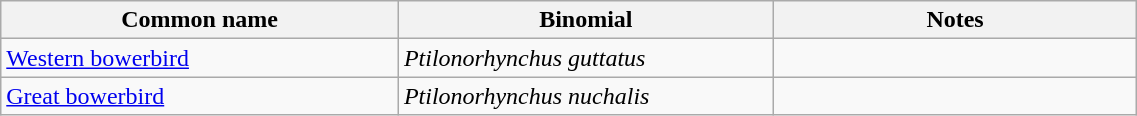<table style="width:60%;" class="wikitable">
<tr>
<th width=35%>Common name</th>
<th width=33%>Binomial</th>
<th width=32%>Notes</th>
</tr>
<tr>
<td><a href='#'>Western bowerbird</a></td>
<td><em>Ptilonorhynchus guttatus</em></td>
<td></td>
</tr>
<tr>
<td><a href='#'>Great bowerbird</a></td>
<td><em>Ptilonorhynchus nuchalis</em></td>
<td></td>
</tr>
</table>
